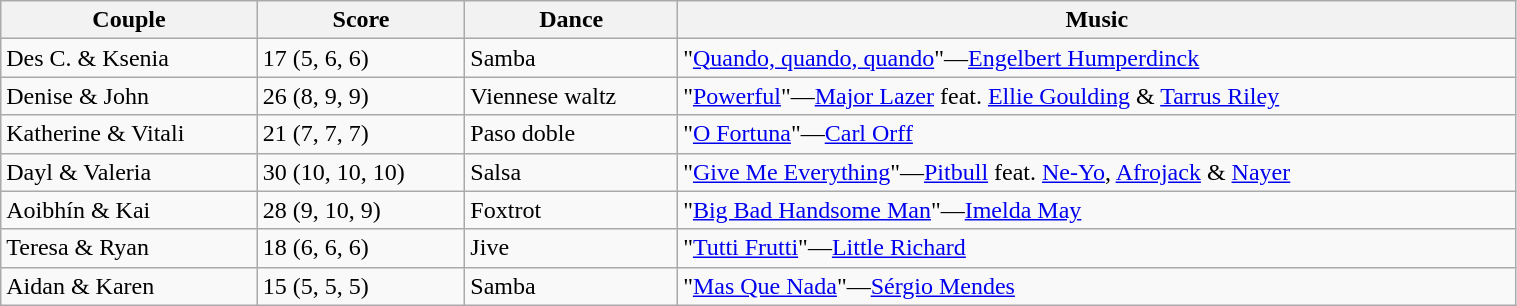<table class="wikitable" style="width:80%;">
<tr>
<th>Couple</th>
<th>Score</th>
<th>Dance</th>
<th>Music</th>
</tr>
<tr>
<td>Des C. & Ksenia</td>
<td>17 (5, 6, 6)</td>
<td>Samba</td>
<td>"<a href='#'>Quando, quando, quando</a>"—<a href='#'>Engelbert Humperdinck</a></td>
</tr>
<tr>
<td>Denise & John</td>
<td>26 (8, 9, 9)</td>
<td>Viennese waltz</td>
<td>"<a href='#'>Powerful</a>"—<a href='#'>Major Lazer</a> feat. <a href='#'>Ellie Goulding</a> & <a href='#'>Tarrus Riley</a></td>
</tr>
<tr>
<td>Katherine & Vitali</td>
<td>21 (7, 7, 7)</td>
<td>Paso doble</td>
<td>"<a href='#'>O Fortuna</a>"—<a href='#'>Carl Orff</a></td>
</tr>
<tr>
<td>Dayl & Valeria</td>
<td>30 (10, 10, 10)</td>
<td>Salsa</td>
<td>"<a href='#'>Give Me Everything</a>"—<a href='#'>Pitbull</a> feat. <a href='#'>Ne-Yo</a>, <a href='#'>Afrojack</a> & <a href='#'>Nayer</a></td>
</tr>
<tr>
<td>Aoibhín & Kai</td>
<td>28 (9, 10, 9)</td>
<td>Foxtrot</td>
<td>"<a href='#'>Big Bad Handsome Man</a>"—<a href='#'>Imelda May</a></td>
</tr>
<tr>
<td>Teresa & Ryan</td>
<td>18 (6, 6, 6)</td>
<td>Jive</td>
<td>"<a href='#'>Tutti Frutti</a>"—<a href='#'>Little Richard</a></td>
</tr>
<tr>
<td>Aidan & Karen</td>
<td>15 (5, 5, 5)</td>
<td>Samba</td>
<td>"<a href='#'>Mas Que Nada</a>"—<a href='#'>Sérgio Mendes</a></td>
</tr>
</table>
